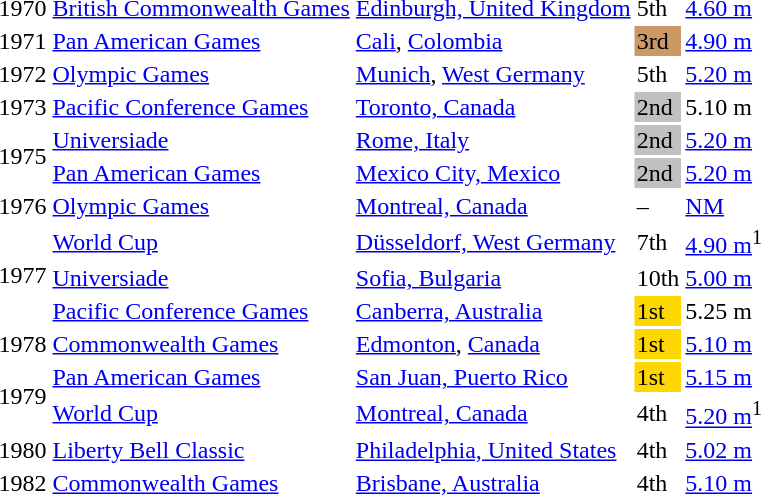<table>
<tr>
<td>1970</td>
<td><a href='#'>British Commonwealth Games</a></td>
<td><a href='#'>Edinburgh, United Kingdom</a></td>
<td>5th</td>
<td><a href='#'>4.60 m</a></td>
</tr>
<tr>
<td>1971</td>
<td><a href='#'>Pan American Games</a></td>
<td><a href='#'>Cali</a>, <a href='#'>Colombia</a></td>
<td bgcolor="cc9966">3rd</td>
<td><a href='#'>4.90 m</a></td>
</tr>
<tr>
<td>1972</td>
<td><a href='#'>Olympic Games</a></td>
<td><a href='#'>Munich</a>, <a href='#'>West Germany</a></td>
<td>5th</td>
<td><a href='#'>5.20 m</a></td>
</tr>
<tr>
<td>1973</td>
<td><a href='#'>Pacific Conference Games</a></td>
<td><a href='#'>Toronto, Canada</a></td>
<td bgcolor=silver>2nd</td>
<td>5.10 m</td>
</tr>
<tr>
<td rowspan=2>1975</td>
<td><a href='#'>Universiade</a></td>
<td><a href='#'>Rome, Italy</a></td>
<td bgcolor="silver">2nd</td>
<td><a href='#'>5.20 m</a></td>
</tr>
<tr>
<td><a href='#'>Pan American Games</a></td>
<td><a href='#'>Mexico City, Mexico</a></td>
<td bgcolor="silver">2nd</td>
<td><a href='#'>5.20 m</a></td>
</tr>
<tr>
<td>1976</td>
<td><a href='#'>Olympic Games</a></td>
<td><a href='#'>Montreal, Canada</a></td>
<td>–</td>
<td><a href='#'>NM</a></td>
</tr>
<tr>
<td rowspan=3>1977</td>
<td><a href='#'>World Cup</a></td>
<td><a href='#'>Düsseldorf, West Germany</a></td>
<td>7th</td>
<td><a href='#'>4.90 m</a><sup>1</sup></td>
</tr>
<tr>
<td><a href='#'>Universiade</a></td>
<td><a href='#'>Sofia, Bulgaria</a></td>
<td>10th</td>
<td><a href='#'>5.00 m</a></td>
</tr>
<tr>
<td><a href='#'>Pacific Conference Games</a></td>
<td><a href='#'>Canberra, Australia</a></td>
<td bgcolor=gold>1st</td>
<td>5.25 m</td>
</tr>
<tr>
<td>1978</td>
<td><a href='#'>Commonwealth Games</a></td>
<td><a href='#'>Edmonton</a>, <a href='#'>Canada</a></td>
<td bgcolor="gold">1st</td>
<td><a href='#'>5.10 m</a></td>
</tr>
<tr>
<td rowspan=2>1979</td>
<td><a href='#'>Pan American Games</a></td>
<td><a href='#'>San Juan, Puerto Rico</a></td>
<td bgcolor="gold">1st</td>
<td><a href='#'>5.15 m</a></td>
</tr>
<tr>
<td><a href='#'>World Cup</a></td>
<td><a href='#'>Montreal, Canada</a></td>
<td>4th</td>
<td><a href='#'>5.20 m</a><sup>1</sup></td>
</tr>
<tr>
<td>1980</td>
<td><a href='#'>Liberty Bell Classic</a></td>
<td><a href='#'>Philadelphia, United States</a></td>
<td>4th</td>
<td><a href='#'>5.02 m</a></td>
</tr>
<tr>
<td>1982</td>
<td><a href='#'>Commonwealth Games</a></td>
<td><a href='#'>Brisbane, Australia</a></td>
<td>4th</td>
<td><a href='#'>5.10 m</a></td>
</tr>
</table>
